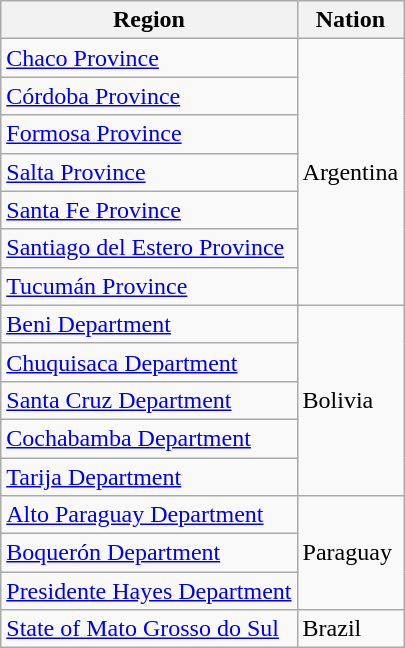<table class="wikitable sortable">
<tr>
<th>Region</th>
<th>Nation</th>
</tr>
<tr>
<td><a href='#'>Chaco Province</a></td>
<td rowspan="7">Argentina</td>
</tr>
<tr>
<td><a href='#'>Córdoba Province</a></td>
</tr>
<tr>
<td><a href='#'>Formosa Province</a></td>
</tr>
<tr>
<td><a href='#'>Salta Province</a></td>
</tr>
<tr>
<td><a href='#'>Santa Fe Province</a></td>
</tr>
<tr>
<td><a href='#'>Santiago del Estero Province</a></td>
</tr>
<tr>
<td><a href='#'>Tucumán Province</a></td>
</tr>
<tr>
<td><a href='#'>Beni Department</a></td>
<td rowspan="5">Bolivia</td>
</tr>
<tr>
<td><a href='#'>Chuquisaca Department</a></td>
</tr>
<tr>
<td><a href='#'>Santa Cruz Department</a></td>
</tr>
<tr>
<td><a href='#'>Cochabamba Department</a></td>
</tr>
<tr>
<td><a href='#'>Tarija Department</a></td>
</tr>
<tr>
<td><a href='#'>Alto Paraguay Department</a></td>
<td rowspan="3">Paraguay</td>
</tr>
<tr>
<td><a href='#'>Boquerón Department</a></td>
</tr>
<tr>
<td><a href='#'>Presidente Hayes Department</a></td>
</tr>
<tr>
<td><a href='#'>State of Mato Grosso do Sul</a></td>
<td>Brazil</td>
</tr>
</table>
